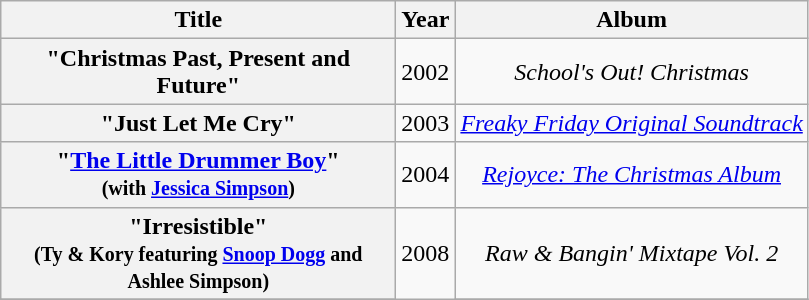<table class="wikitable plainrowheaders" style="text-align:center;" border="1">
<tr>
<th scope="col" style="width:16em;">Title</th>
<th scope="col">Year</th>
<th scope="col">Album</th>
</tr>
<tr>
<th scope="row">"Christmas Past, Present and Future"</th>
<td>2002</td>
<td><em>School's Out! Christmas</em></td>
</tr>
<tr>
<th scope="row">"Just Let Me Cry"</th>
<td>2003</td>
<td><em><a href='#'>Freaky Friday Original Soundtrack</a></em></td>
</tr>
<tr>
<th scope="row">"<a href='#'>The Little Drummer Boy</a>"<br><small>(with <a href='#'>Jessica Simpson</a>)</small></th>
<td>2004</td>
<td><em><a href='#'>Rejoyce: The Christmas Album</a></em></td>
</tr>
<tr>
<th scope="row">"Irresistible"<br><small>(Ty & Kory featuring <a href='#'>Snoop Dogg</a> and Ashlee Simpson)</small></th>
<td rowspan="2">2008</td>
<td><em>Raw & Bangin' Mixtape Vol. 2</em></td>
</tr>
<tr>
</tr>
</table>
